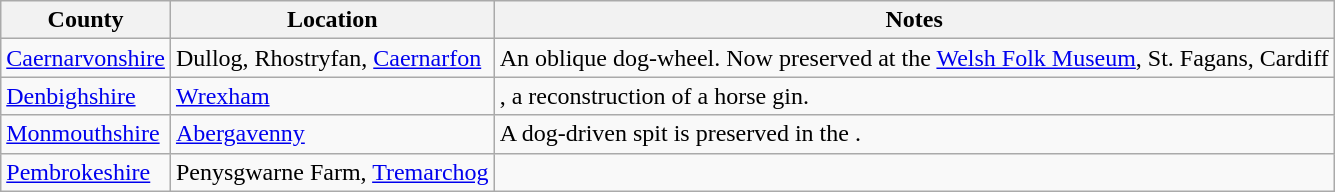<table class="wikitable">
<tr>
<th>County</th>
<th>Location</th>
<th>Notes</th>
</tr>
<tr>
<td><a href='#'>Caernarvonshire</a></td>
<td>Dullog, Rhostryfan, <a href='#'>Caernarfon</a></td>
<td>An oblique dog-wheel. Now preserved at the <a href='#'>Welsh Folk Museum</a>, St. Fagans, Cardiff</td>
</tr>
<tr>
<td><a href='#'>Denbighshire</a></td>
<td><a href='#'>Wrexham</a></td>
<td>, a reconstruction of a horse gin.</td>
</tr>
<tr>
<td><a href='#'>Monmouthshire</a></td>
<td><a href='#'>Abergavenny</a></td>
<td>A dog-driven spit is preserved in the .</td>
</tr>
<tr>
<td><a href='#'>Pembrokeshire</a></td>
<td>Penysgwarne Farm, <a href='#'>Tremarchog</a></td>
<td></td>
</tr>
</table>
